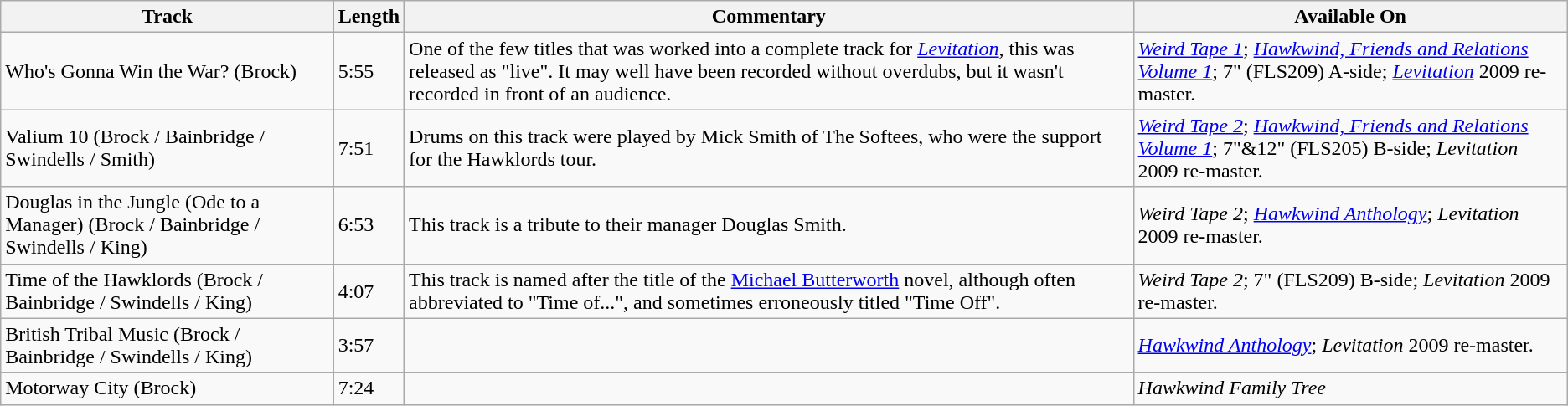<table class="wikitable">
<tr>
<th>Track</th>
<th>Length</th>
<th>Commentary</th>
<th>Available On</th>
</tr>
<tr>
<td>Who's Gonna Win the War? (Brock)</td>
<td>5:55</td>
<td>One of the few titles that was worked into a complete track for <em><a href='#'>Levitation</a></em>, this was released as "live". It may well have been recorded without overdubs, but it wasn't recorded in front of an audience.</td>
<td><em><a href='#'>Weird Tape 1</a></em>; <em><a href='#'>Hawkwind, Friends and Relations Volume 1</a></em>; 7" (FLS209) A-side; <em><a href='#'>Levitation</a></em> 2009 re-master.</td>
</tr>
<tr>
<td>Valium 10 (Brock / Bainbridge / Swindells / Smith)</td>
<td>7:51</td>
<td>Drums on this track were played by Mick Smith of The Softees, who were the support for the Hawklords tour.</td>
<td><em><a href='#'>Weird Tape 2</a></em>; <em><a href='#'>Hawkwind, Friends and Relations Volume 1</a></em>; 7"&12" (FLS205) B-side; <em>Levitation</em> 2009 re-master.</td>
</tr>
<tr>
<td>Douglas in the Jungle (Ode to a Manager) (Brock / Bainbridge / Swindells / King)</td>
<td>6:53</td>
<td>This track is a tribute to their manager Douglas Smith.</td>
<td><em>Weird Tape 2</em>; <em><a href='#'>Hawkwind Anthology</a></em>; <em>Levitation</em> 2009 re-master.</td>
</tr>
<tr>
<td>Time of the Hawklords (Brock / Bainbridge / Swindells / King)</td>
<td>4:07</td>
<td>This track is named after the title of the <a href='#'>Michael Butterworth</a> novel, although often abbreviated to "Time of...", and sometimes erroneously titled "Time Off".</td>
<td><em>Weird Tape 2</em>; 7" (FLS209) B-side; <em>Levitation</em> 2009 re-master.</td>
</tr>
<tr>
<td>British Tribal Music (Brock / Bainbridge / Swindells / King)</td>
<td>3:57</td>
<td></td>
<td><em><a href='#'>Hawkwind Anthology</a></em>; <em>Levitation</em> 2009 re-master.</td>
</tr>
<tr>
<td>Motorway City (Brock)</td>
<td>7:24</td>
<td></td>
<td><em>Hawkwind Family Tree</em></td>
</tr>
</table>
